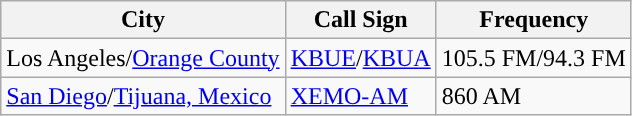<table class="wikitable">
<tr>
<th>City</th>
<th>Call Sign</th>
<th>Frequency</th>
</tr>
<tr>
<td>Los Angeles/<a href='#'>Orange County</a></td>
<td><a href='#'>KBUE</a>/<a href='#'>KBUA</a></td>
<td>105.5 FM/94.3 FM</td>
</tr>
<tr>
<td><a href='#'>San Diego</a>/<a href='#'>Tijuana, Mexico</a></td>
<td><a href='#'>XEMO-AM</a></td>
<td>860 AM</td>
</tr>
</table>
